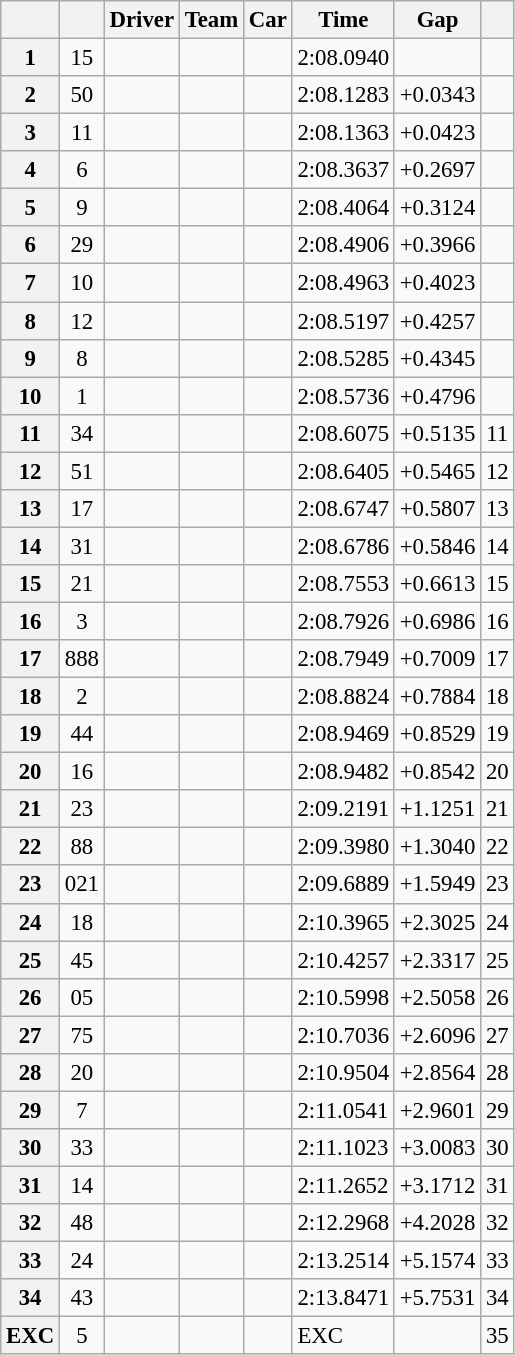<table class="wikitable" style="font-size: 95%">
<tr>
<th></th>
<th></th>
<th>Driver</th>
<th>Team</th>
<th>Car</th>
<th>Time</th>
<th>Gap</th>
<th></th>
</tr>
<tr>
<th>1</th>
<td align="center">15</td>
<td></td>
<td></td>
<td></td>
<td>2:08.0940</td>
<td></td>
<td align="center"></td>
</tr>
<tr>
<th>2</th>
<td align="center">50</td>
<td></td>
<td></td>
<td></td>
<td>2:08.1283</td>
<td>+0.0343</td>
<td align="center"></td>
</tr>
<tr>
<th>3</th>
<td align="center">11</td>
<td></td>
<td></td>
<td></td>
<td>2:08.1363</td>
<td>+0.0423</td>
<td align="center"></td>
</tr>
<tr>
<th>4</th>
<td align="center">6</td>
<td></td>
<td></td>
<td></td>
<td>2:08.3637</td>
<td>+0.2697</td>
<td align="center"></td>
</tr>
<tr>
<th>5</th>
<td align="center">9</td>
<td></td>
<td></td>
<td></td>
<td>2:08.4064</td>
<td>+0.3124</td>
<td align="center"></td>
</tr>
<tr>
<th>6</th>
<td align="center">29</td>
<td></td>
<td></td>
<td></td>
<td>2:08.4906</td>
<td>+0.3966</td>
<td align="center"></td>
</tr>
<tr>
<th>7</th>
<td align="center">10</td>
<td></td>
<td></td>
<td></td>
<td>2:08.4963</td>
<td>+0.4023</td>
<td align="center"></td>
</tr>
<tr>
<th>8</th>
<td align="center">12</td>
<td></td>
<td></td>
<td></td>
<td>2:08.5197</td>
<td>+0.4257</td>
<td align="center"></td>
</tr>
<tr>
<th>9</th>
<td align="center">8</td>
<td></td>
<td></td>
<td></td>
<td>2:08.5285</td>
<td>+0.4345</td>
<td align="center"></td>
</tr>
<tr>
<th>10</th>
<td align="center">1</td>
<td></td>
<td></td>
<td></td>
<td>2:08.5736</td>
<td>+0.4796</td>
<td align="center"></td>
</tr>
<tr>
<th>11</th>
<td align="center">34</td>
<td></td>
<td></td>
<td></td>
<td>2:08.6075</td>
<td>+0.5135</td>
<td align="center">11</td>
</tr>
<tr>
<th>12</th>
<td align="center">51</td>
<td></td>
<td></td>
<td></td>
<td>2:08.6405</td>
<td>+0.5465</td>
<td align="center">12</td>
</tr>
<tr>
<th>13</th>
<td align="center">17</td>
<td></td>
<td></td>
<td></td>
<td>2:08.6747</td>
<td>+0.5807</td>
<td align="center">13</td>
</tr>
<tr>
<th>14</th>
<td align="center">31</td>
<td></td>
<td></td>
<td></td>
<td>2:08.6786</td>
<td>+0.5846</td>
<td align="center">14</td>
</tr>
<tr>
<th>15</th>
<td align="center">21</td>
<td></td>
<td></td>
<td></td>
<td>2:08.7553</td>
<td>+0.6613</td>
<td align="center">15</td>
</tr>
<tr>
<th>16</th>
<td align="center">3</td>
<td></td>
<td></td>
<td></td>
<td>2:08.7926</td>
<td>+0.6986</td>
<td align="center">16</td>
</tr>
<tr>
<th>17</th>
<td align="center">888</td>
<td></td>
<td></td>
<td></td>
<td>2:08.7949</td>
<td>+0.7009</td>
<td align="center">17</td>
</tr>
<tr>
<th>18</th>
<td align="center">2</td>
<td></td>
<td></td>
<td></td>
<td>2:08.8824</td>
<td>+0.7884</td>
<td align="center">18</td>
</tr>
<tr>
<th>19</th>
<td align="center">44</td>
<td></td>
<td></td>
<td></td>
<td>2:08.9469</td>
<td>+0.8529</td>
<td align="center">19</td>
</tr>
<tr>
<th>20</th>
<td align="center">16</td>
<td></td>
<td></td>
<td></td>
<td>2:08.9482</td>
<td>+0.8542</td>
<td align="center">20</td>
</tr>
<tr>
<th>21</th>
<td align="center">23</td>
<td></td>
<td></td>
<td></td>
<td>2:09.2191</td>
<td>+1.1251</td>
<td align="center">21</td>
</tr>
<tr>
<th>22</th>
<td align="center">88</td>
<td></td>
<td></td>
<td></td>
<td>2:09.3980</td>
<td>+1.3040</td>
<td align="center">22</td>
</tr>
<tr>
<th>23</th>
<td align="center">021</td>
<td></td>
<td></td>
<td></td>
<td>2:09.6889</td>
<td>+1.5949</td>
<td align="center">23</td>
</tr>
<tr>
<th>24</th>
<td align="center">18</td>
<td></td>
<td></td>
<td></td>
<td>2:10.3965</td>
<td>+2.3025</td>
<td align="center">24</td>
</tr>
<tr>
<th>25</th>
<td align="center">45</td>
<td></td>
<td></td>
<td></td>
<td>2:10.4257</td>
<td>+2.3317</td>
<td align="center">25</td>
</tr>
<tr>
<th>26</th>
<td align="center">05</td>
<td></td>
<td></td>
<td></td>
<td>2:10.5998</td>
<td>+2.5058</td>
<td align="center">26</td>
</tr>
<tr>
<th>27</th>
<td align="center">75</td>
<td></td>
<td></td>
<td></td>
<td>2:10.7036</td>
<td>+2.6096</td>
<td align="center">27</td>
</tr>
<tr>
<th>28</th>
<td align="center">20</td>
<td></td>
<td></td>
<td></td>
<td>2:10.9504</td>
<td>+2.8564</td>
<td align="center">28</td>
</tr>
<tr>
<th>29</th>
<td align="center">7</td>
<td></td>
<td></td>
<td></td>
<td>2:11.0541</td>
<td>+2.9601</td>
<td align="center">29</td>
</tr>
<tr>
<th>30</th>
<td align="center">33</td>
<td></td>
<td></td>
<td></td>
<td>2:11.1023</td>
<td>+3.0083</td>
<td align="center">30</td>
</tr>
<tr>
<th>31</th>
<td align="center">14</td>
<td></td>
<td></td>
<td></td>
<td>2:11.2652</td>
<td>+3.1712</td>
<td align="center">31</td>
</tr>
<tr>
<th>32</th>
<td align="center">48</td>
<td></td>
<td></td>
<td></td>
<td>2:12.2968</td>
<td>+4.2028</td>
<td align="center">32</td>
</tr>
<tr>
<th>33</th>
<td align="center">24</td>
<td></td>
<td></td>
<td></td>
<td>2:13.2514</td>
<td>+5.1574</td>
<td align="center">33</td>
</tr>
<tr>
<th>34</th>
<td align="center">43</td>
<td></td>
<td></td>
<td></td>
<td>2:13.8471</td>
<td>+5.7531</td>
<td align="center">34</td>
</tr>
<tr>
<th>EXC</th>
<td align="center">5</td>
<td></td>
<td></td>
<td></td>
<td>EXC</td>
<td></td>
<td align="center">35</td>
</tr>
</table>
